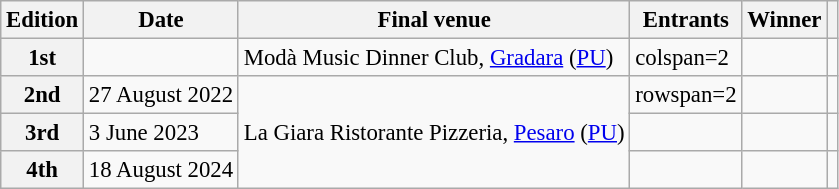<table class="wikitable defaultcenter col2left col3left col5left" style="font-size:95%;">
<tr>
<th>Edition</th>
<th>Date</th>
<th>Final venue</th>
<th>Entrants</th>
<th>Winner</th>
<th></th>
</tr>
<tr>
<th>1st</th>
<td></td>
<td>Modà Music Dinner Club, <a href='#'>Gradara</a> (<a href='#'>PU</a>)</td>
<td>colspan=2 </td>
<td></td>
</tr>
<tr>
<th>2nd</th>
<td>27 August 2022</td>
<td rowspan=3>La Giara Ristorante Pizzeria, <a href='#'>Pesaro</a> (<a href='#'>PU</a>)</td>
<td>rowspan=2 </td>
<td></td>
<td></td>
</tr>
<tr>
<th>3rd</th>
<td>3 June 2023</td>
<td></td>
<td></td>
</tr>
<tr>
<th>4th</th>
<td>18 August 2024</td>
<td></td>
<td></td>
<td></td>
</tr>
</table>
